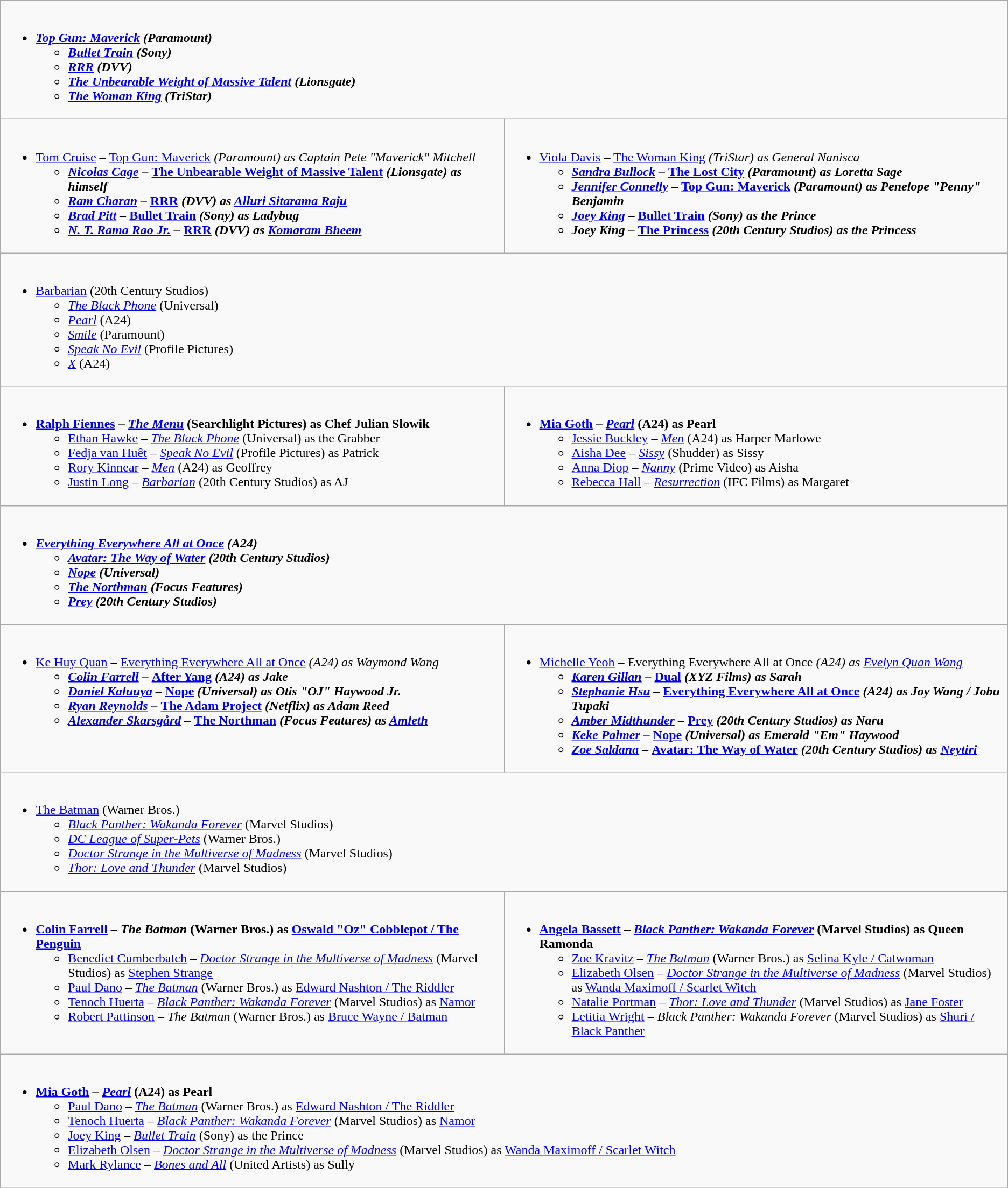<table class="wikitable">
<tr>
<td colspan="2" style="vertical-align:top; width:50%;"><br><ul><li><strong><em><a href='#'>Top Gun: Maverick</a><em> (Paramount)<strong><ul><li></em><a href='#'>Bullet Train</a><em> (Sony)</li><li></em><a href='#'>RRR</a><em> (DVV)</li><li></em><a href='#'>The Unbearable Weight of Massive Talent</a><em> (Lionsgate)</li><li></em><a href='#'>The Woman King</a><em> (TriStar)</li></ul></li></ul></td>
</tr>
<tr>
<td style="vertical-align:top; width:50%;"><br><ul><li></strong><a href='#'>Tom Cruise</a> – </em><a href='#'>Top Gun: Maverick</a><em> (Paramount) as Captain Pete "Maverick" Mitchell<strong><ul><li><a href='#'>Nicolas Cage</a> – </em><a href='#'>The Unbearable Weight of Massive Talent</a><em> (Lionsgate) as himself</li><li><a href='#'>Ram Charan</a> – </em><a href='#'>RRR</a><em> (DVV) as <a href='#'>Alluri Sitarama Raju</a></li><li><a href='#'>Brad Pitt</a> – </em><a href='#'>Bullet Train</a><em> (Sony) as Ladybug</li><li><a href='#'>N. T. Rama Rao Jr.</a> – </em><a href='#'>RRR</a><em> (DVV) as <a href='#'>Komaram Bheem</a></li></ul></li></ul></td>
<td style="vertical-align:top; width:50%;"><br><ul><li></strong><a href='#'>Viola Davis</a> – </em><a href='#'>The Woman King</a><em> (TriStar) as General Nanisca<strong><ul><li><a href='#'>Sandra Bullock</a> – </em><a href='#'>The Lost City</a><em> (Paramount) as Loretta Sage</li><li><a href='#'>Jennifer Connelly</a> – </em><a href='#'>Top Gun: Maverick</a><em> (Paramount) as Penelope "Penny" Benjamin</li><li><a href='#'>Joey King</a> – </em><a href='#'>Bullet Train</a><em> (Sony) as the Prince</li><li>Joey King – </em><a href='#'>The Princess</a><em> (20th Century Studios) as the Princess</li></ul></li></ul></td>
</tr>
<tr>
<td colspan="2" style="vertical-align:top; width:50%;"><br><ul><li></em></strong><a href='#'>Barbarian</a></em> (20th Century Studios)</strong><ul><li><em><a href='#'>The Black Phone</a></em> (Universal)</li><li><em><a href='#'>Pearl</a></em> (A24)</li><li><em><a href='#'>Smile</a></em> (Paramount)</li><li><em><a href='#'>Speak No Evil</a></em> (Profile Pictures)</li><li><em><a href='#'>X</a></em> (A24)</li></ul></li></ul></td>
</tr>
<tr>
<td style="vertical-align:top; width:50%;"><br><ul><li><strong><a href='#'>Ralph Fiennes</a> – <em><a href='#'>The Menu</a></em> (Searchlight Pictures) as Chef Julian Slowik</strong><ul><li><a href='#'>Ethan Hawke</a> – <em><a href='#'>The Black Phone</a></em> (Universal) as the Grabber</li><li><a href='#'>Fedja van Huêt</a> – <em><a href='#'>Speak No Evil</a></em> (Profile Pictures) as Patrick</li><li><a href='#'>Rory Kinnear</a> – <em><a href='#'>Men</a></em> (A24) as Geoffrey</li><li><a href='#'>Justin Long</a> – <em><a href='#'>Barbarian</a></em> (20th Century Studios) as AJ</li></ul></li></ul></td>
<td style="vertical-align:top; width:50%;"><br><ul><li><strong><a href='#'>Mia Goth</a> – <em><a href='#'>Pearl</a></em> (A24) as Pearl</strong><ul><li><a href='#'>Jessie Buckley</a> – <em><a href='#'>Men</a></em> (A24) as Harper Marlowe</li><li><a href='#'>Aisha Dee</a> – <em><a href='#'>Sissy</a></em> (Shudder) as Sissy</li><li><a href='#'>Anna Diop</a> – <em><a href='#'>Nanny</a></em> (Prime Video) as Aisha</li><li><a href='#'>Rebecca Hall</a> – <em><a href='#'>Resurrection</a></em> (IFC Films) as Margaret</li></ul></li></ul></td>
</tr>
<tr>
<td colspan="2" style="vertical-align:top; width:50%;"><br><ul><li><strong><em><a href='#'>Everything Everywhere All at Once</a><em> (A24)<strong><ul><li></em><a href='#'>Avatar: The Way of Water</a><em> (20th Century Studios)</li><li></em><a href='#'>Nope</a><em> (Universal)</li><li></em><a href='#'>The Northman</a><em> (Focus Features)</li><li></em><a href='#'>Prey</a><em> (20th Century Studios)</li></ul></li></ul></td>
</tr>
<tr>
<td style="vertical-align:top; width:50%;"><br><ul><li></strong><a href='#'>Ke Huy Quan</a> – </em><a href='#'>Everything Everywhere All at Once</a><em> (A24) as Waymond Wang<strong><ul><li><a href='#'>Colin Farrell</a> – </em><a href='#'>After Yang</a><em> (A24) as Jake</li><li><a href='#'>Daniel Kaluuya</a> – </em><a href='#'>Nope</a><em> (Universal) as Otis "OJ" Haywood Jr.</li><li><a href='#'>Ryan Reynolds</a> – </em><a href='#'>The Adam Project</a><em> (Netflix) as Adam Reed</li><li><a href='#'>Alexander Skarsgård</a> – </em><a href='#'>The Northman</a><em> (Focus Features) as <a href='#'>Amleth</a></li></ul></li></ul></td>
<td style="vertical-align:top; width:50%;"><br><ul><li></strong><a href='#'>Michelle Yeoh</a> – </em>Everything Everywhere All at Once<em> (A24) as <a href='#'>Evelyn Quan Wang</a><strong><ul><li><a href='#'>Karen Gillan</a> – </em><a href='#'>Dual</a><em> (XYZ Films) as Sarah</li><li><a href='#'>Stephanie Hsu</a> – </em><a href='#'>Everything Everywhere All at Once</a><em> (A24) as Joy Wang / Jobu Tupaki</li><li><a href='#'>Amber Midthunder</a> – </em><a href='#'>Prey</a><em> (20th Century Studios) as Naru</li><li><a href='#'>Keke Palmer</a> – </em><a href='#'>Nope</a><em> (Universal) as Emerald "Em" Haywood</li><li><a href='#'>Zoe Saldana</a> – </em><a href='#'>Avatar: The Way of Water</a><em> (20th Century Studios) as <a href='#'>Neytiri</a></li></ul></li></ul></td>
</tr>
<tr>
<td colspan="2" style="vertical-align:top; width:50%;"><br><ul><li></em></strong><a href='#'>The Batman</a></em> (Warner Bros.)</strong><ul><li><em><a href='#'>Black Panther: Wakanda Forever</a></em> (Marvel Studios)</li><li><em><a href='#'>DC League of Super-Pets</a></em> (Warner Bros.)</li><li><em><a href='#'>Doctor Strange in the Multiverse of Madness</a></em> (Marvel Studios)</li><li><em><a href='#'>Thor: Love and Thunder</a></em> (Marvel Studios)</li></ul></li></ul></td>
</tr>
<tr>
<td style="vertical-align:top; width:50%;"><br><ul><li><strong><a href='#'>Colin Farrell</a> – <em>The Batman</em> (Warner Bros.) as <a href='#'>Oswald "Oz" Cobblepot / The Penguin</a></strong><ul><li><a href='#'>Benedict Cumberbatch</a> – <em><a href='#'>Doctor Strange in the Multiverse of Madness</a></em> (Marvel Studios) as <a href='#'>Stephen Strange</a></li><li><a href='#'>Paul Dano</a> – <em><a href='#'>The Batman</a></em> (Warner Bros.) as <a href='#'>Edward Nashton / The Riddler</a></li><li><a href='#'>Tenoch Huerta</a> – <em><a href='#'>Black Panther: Wakanda Forever</a></em> (Marvel Studios) as <a href='#'>Namor</a></li><li><a href='#'>Robert Pattinson</a> – <em>The Batman</em> (Warner Bros.) as <a href='#'>Bruce Wayne / Batman</a></li></ul></li></ul></td>
<td style="vertical-align:top; width:50%;"><br><ul><li><strong><a href='#'>Angela Bassett</a> – <em><a href='#'>Black Panther: Wakanda Forever</a></em> (Marvel Studios) as Queen Ramonda</strong><ul><li><a href='#'>Zoe Kravitz</a> – <em><a href='#'>The Batman</a></em> (Warner Bros.) as <a href='#'>Selina Kyle / Catwoman</a></li><li><a href='#'>Elizabeth Olsen</a> – <em><a href='#'>Doctor Strange in the Multiverse of Madness</a></em> (Marvel Studios) as <a href='#'>Wanda Maximoff / Scarlet Witch</a></li><li><a href='#'>Natalie Portman</a> – <em><a href='#'>Thor: Love and Thunder</a></em> (Marvel Studios) as <a href='#'>Jane Foster</a></li><li><a href='#'>Letitia Wright</a> – <em>Black Panther: Wakanda Forever</em> (Marvel Studios) as <a href='#'>Shuri / Black Panther</a></li></ul></li></ul></td>
</tr>
<tr>
<td colspan="2" style="vertical-align:top; width:50%;"><br><ul><li><strong><a href='#'>Mia Goth</a> – <em><a href='#'>Pearl</a></em> (A24) as Pearl</strong><ul><li><a href='#'>Paul Dano</a> – <em><a href='#'>The Batman</a></em> (Warner Bros.) as <a href='#'>Edward Nashton / The Riddler</a></li><li><a href='#'>Tenoch Huerta</a> – <em><a href='#'>Black Panther: Wakanda Forever</a></em> (Marvel Studios) as <a href='#'>Namor</a></li><li><a href='#'>Joey King</a> – <em><a href='#'>Bullet Train</a></em> (Sony) as the Prince</li><li><a href='#'>Elizabeth Olsen</a> – <em><a href='#'>Doctor Strange in the Multiverse of Madness</a></em> (Marvel Studios) as <a href='#'>Wanda Maximoff / Scarlet Witch</a></li><li><a href='#'>Mark Rylance</a> – <em><a href='#'>Bones and All</a></em> (United Artists) as Sully</li></ul></li></ul></td>
</tr>
</table>
